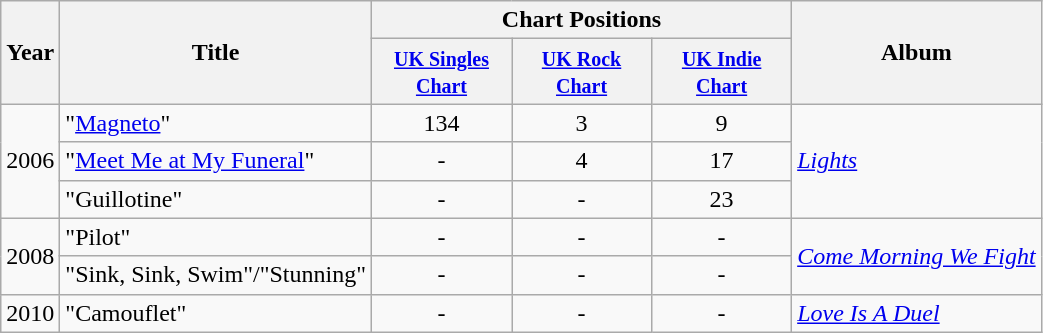<table class="wikitable">
<tr>
<th rowspan="2">Year</th>
<th rowspan="2">Title</th>
<th colspan="3">Chart Positions</th>
<th rowspan="2">Album</th>
</tr>
<tr>
<th style="width:86px;"><small><a href='#'>UK Singles Chart</a></small></th>
<th style="width:86px;"><small><a href='#'>UK Rock Chart</a></small></th>
<th style="width:86px;"><small><a href='#'>UK Indie Chart</a></small></th>
</tr>
<tr>
<td rowspan="3">2006</td>
<td>"<a href='#'>Magneto</a>"</td>
<td style="text-align:center;">134</td>
<td style="text-align:center;">3</td>
<td style="text-align:center;">9</td>
<td rowspan="3"><em><a href='#'>Lights</a></em></td>
</tr>
<tr>
<td>"<a href='#'>Meet Me at My Funeral</a>"</td>
<td style="text-align:center;">-</td>
<td style="text-align:center;">4</td>
<td style="text-align:center;">17</td>
</tr>
<tr>
<td>"Guillotine"</td>
<td style="text-align:center;">-</td>
<td style="text-align:center;">-</td>
<td style="text-align:center;">23</td>
</tr>
<tr>
<td rowspan="2">2008</td>
<td>"Pilot"</td>
<td style="text-align:center;">-</td>
<td style="text-align:center;">-</td>
<td style="text-align:center;">-</td>
<td rowspan="2"><em><a href='#'>Come Morning We Fight</a></em></td>
</tr>
<tr>
<td>"Sink, Sink, Swim"/"Stunning"</td>
<td style="text-align:center;">-</td>
<td style="text-align:center;">-</td>
<td style="text-align:center;">-</td>
</tr>
<tr>
<td rowspan="1">2010</td>
<td>"Camouflet"</td>
<td style="text-align:center;">-</td>
<td style="text-align:center;">-</td>
<td style="text-align:center;">-</td>
<td rowspan="1"><em><a href='#'>Love Is A Duel</a></em></td>
</tr>
</table>
